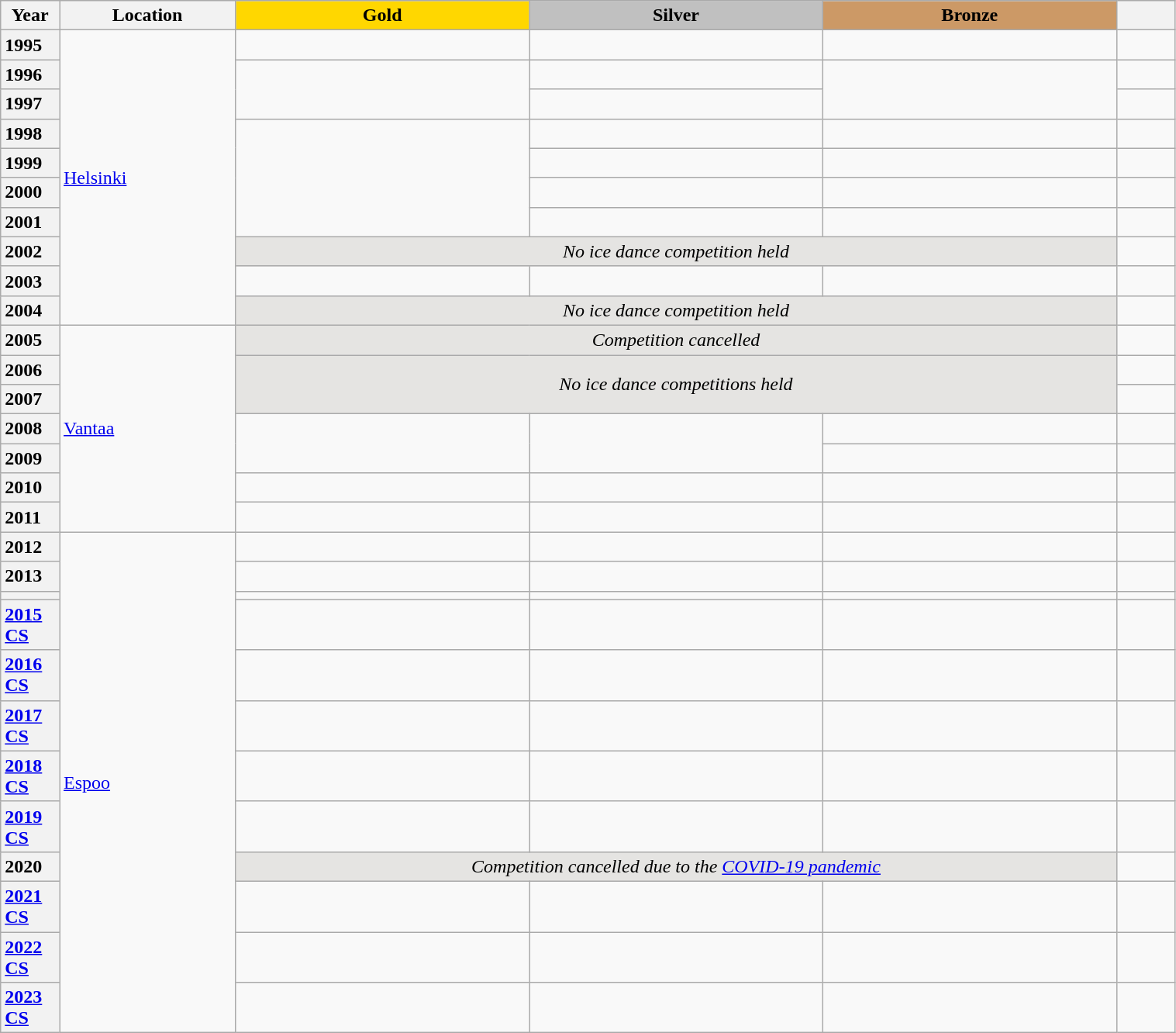<table class="wikitable unsortable" style="text-align:left; width:80%">
<tr>
<th scope="col" style="text-align:center; width:5%">Year</th>
<th scope="col" style="text-align:center; width:15%">Location</th>
<th scope="col" style="text-align:center; width:25%; background:gold">Gold</th>
<th scope="col" style="text-align:center; width:25%; background:silver">Silver</th>
<th scope="col" style="text-align:center; width:25%; background:#c96">Bronze</th>
<th scope="col" style="text-align:center; width:5%"></th>
</tr>
<tr>
<th scope="row" style="text-align:left">1995</th>
<td rowspan="10"><a href='#'>Helsinki</a></td>
<td></td>
<td></td>
<td></td>
<td></td>
</tr>
<tr>
<th scope="row" style="text-align:left">1996</th>
<td rowspan="2"></td>
<td></td>
<td rowspan="2"></td>
<td></td>
</tr>
<tr>
<th scope="row" style="text-align:left">1997</th>
<td></td>
<td></td>
</tr>
<tr>
<th scope="row" style="text-align:left">1998</th>
<td rowspan="4"></td>
<td></td>
<td></td>
<td></td>
</tr>
<tr>
<th scope="row" style="text-align:left">1999</th>
<td></td>
<td></td>
<td></td>
</tr>
<tr>
<th scope="row" style="text-align:left">2000</th>
<td></td>
<td></td>
<td></td>
</tr>
<tr>
<th scope="row" style="text-align:left">2001</th>
<td></td>
<td></td>
<td></td>
</tr>
<tr>
<th scope="row" style="text-align:left">2002</th>
<td colspan="3" bgcolor="e5e4e2" align="center"><em>No ice dance competition held</em></td>
<td></td>
</tr>
<tr>
<th scope="row" style="text-align:left">2003</th>
<td></td>
<td></td>
<td></td>
<td></td>
</tr>
<tr>
<th scope="row" style="text-align:left">2004</th>
<td colspan="3" bgcolor="e5e4e2" align="center"><em>No ice dance competition held</em></td>
<td></td>
</tr>
<tr>
<th scope="row" style="text-align:left">2005</th>
<td rowspan="7"><a href='#'>Vantaa</a></td>
<td colspan="3" bgcolor="e5e4e2" align="center"><em>Competition cancelled</em></td>
<td></td>
</tr>
<tr>
<th scope="row" style="text-align:left">2006</th>
<td colspan="3" rowspan="2" bgcolor="e5e4e2" align="center"><em>No ice dance competitions held</em></td>
<td></td>
</tr>
<tr>
<th scope="row" style="text-align:left">2007</th>
<td></td>
</tr>
<tr>
<th scope="row" style="text-align:left">2008</th>
<td rowspan="2"></td>
<td rowspan="2"></td>
<td></td>
<td></td>
</tr>
<tr>
<th scope="row" style="text-align:left">2009</th>
<td></td>
<td></td>
</tr>
<tr>
<th scope="row" style="text-align:left">2010</th>
<td></td>
<td></td>
<td></td>
<td></td>
</tr>
<tr>
<th scope="row" style="text-align:left">2011</th>
<td></td>
<td></td>
<td></td>
<td></td>
</tr>
<tr>
<th scope="row" style="text-align:left">2012</th>
<td rowspan="12"><a href='#'>Espoo</a></td>
<td></td>
<td></td>
<td></td>
<td></td>
</tr>
<tr>
<th scope="row" style="text-align:left">2013</th>
<td></td>
<td></td>
<td></td>
<td></td>
</tr>
<tr>
<th scope="row" style="text-align:left"></th>
<td></td>
<td></td>
<td></td>
<td></td>
</tr>
<tr>
<th scope="row" style="text-align:left"><a href='#'>2015 CS</a></th>
<td></td>
<td></td>
<td></td>
<td></td>
</tr>
<tr>
<th scope="row" style="text-align:left"><a href='#'>2016 CS</a></th>
<td></td>
<td></td>
<td></td>
<td></td>
</tr>
<tr>
<th scope="row" style="text-align:left"><a href='#'>2017 CS</a></th>
<td></td>
<td></td>
<td></td>
<td></td>
</tr>
<tr>
<th scope="row" style="text-align:left"><a href='#'>2018 CS</a></th>
<td></td>
<td></td>
<td></td>
<td></td>
</tr>
<tr>
<th scope="row" style="text-align:left"><a href='#'>2019 CS</a></th>
<td></td>
<td></td>
<td></td>
<td></td>
</tr>
<tr>
<th scope="row" style="text-align:left">2020</th>
<td colspan="3" align="center" bgcolor="e5e4e2"><em>Competition cancelled due to the <a href='#'>COVID-19 pandemic</a></em></td>
<td></td>
</tr>
<tr>
<th scope="row" style="text-align:left"><a href='#'>2021 CS</a></th>
<td></td>
<td></td>
<td></td>
<td></td>
</tr>
<tr>
<th scope="row" style="text-align:left"><a href='#'>2022 CS</a></th>
<td></td>
<td></td>
<td></td>
<td></td>
</tr>
<tr>
<th scope="row" style="text-align:left"><a href='#'>2023 CS</a></th>
<td></td>
<td></td>
<td></td>
<td></td>
</tr>
</table>
